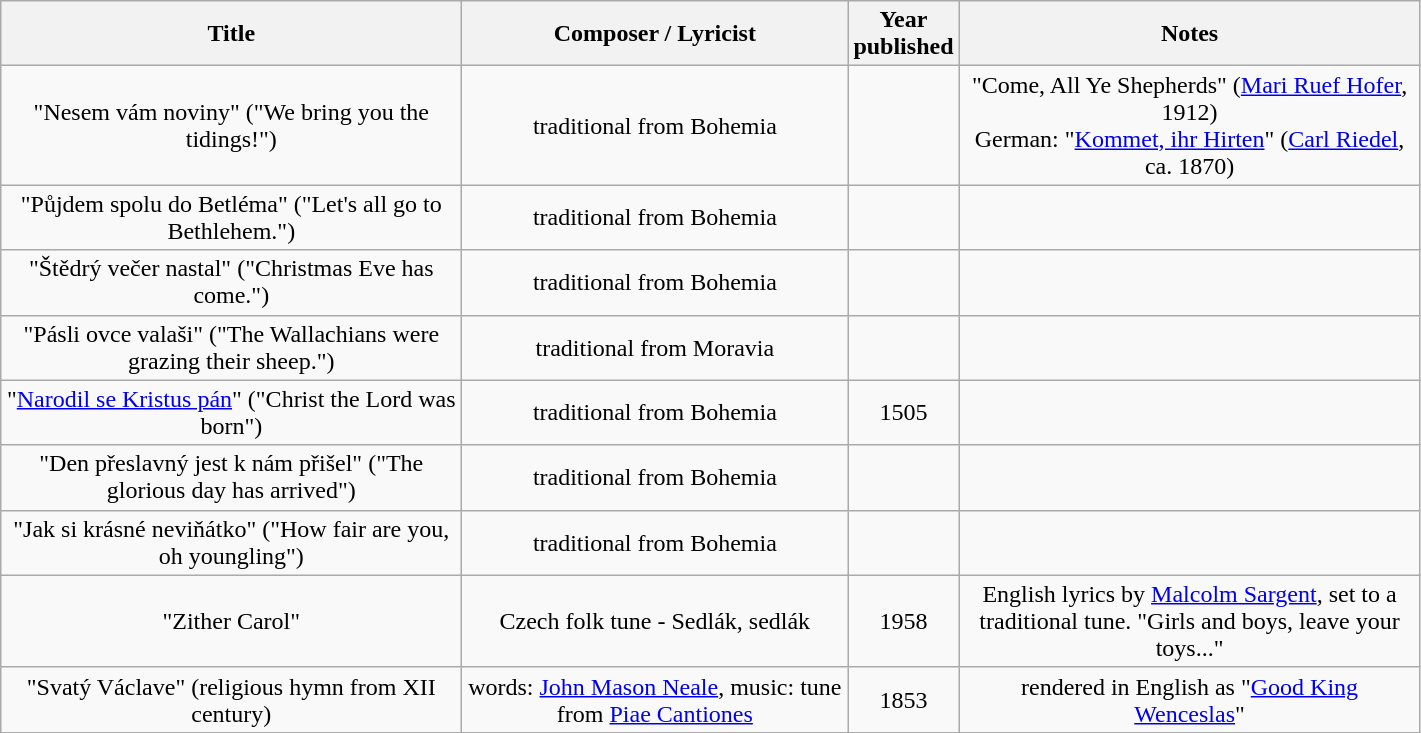<table class="wikitable" style="text-align:center;">
<tr>
<th width="300">Title</th>
<th width="250">Composer / Lyricist</th>
<th width="20">Year published</th>
<th width="300">Notes</th>
</tr>
<tr>
<td>"Nesem vám noviny" ("We bring you the tidings!")</td>
<td>traditional from Bohemia</td>
<td></td>
<td>"Come, All Ye Shepherds" (<a href='#'>Mari Ruef Hofer</a>, 1912) <br> German: "<a href='#'>Kommet, ihr Hirten</a>" (<a href='#'>Carl Riedel</a>, ca. 1870)</td>
</tr>
<tr>
<td>"Půjdem spolu do Betléma" ("Let's all go to Bethlehem.")</td>
<td>traditional from Bohemia</td>
<td></td>
<td></td>
</tr>
<tr>
<td>"Štědrý večer nastal" ("Christmas Eve has come.")</td>
<td>traditional from Bohemia</td>
<td></td>
<td></td>
</tr>
<tr>
<td>"Pásli ovce valaši" ("The Wallachians were grazing their sheep.")</td>
<td>traditional from Moravia</td>
<td></td>
<td></td>
</tr>
<tr>
<td>"<a href='#'>Narodil se Kristus pán</a>" ("Christ the Lord was born")</td>
<td>traditional from Bohemia</td>
<td>1505</td>
<td></td>
</tr>
<tr>
<td>"Den přeslavný jest k nám přišel" ("The glorious day has arrived")</td>
<td>traditional from Bohemia</td>
<td></td>
<td></td>
</tr>
<tr>
<td>"Jak si krásné neviňátko" ("How fair are you, oh youngling")</td>
<td>traditional from Bohemia</td>
<td></td>
<td></td>
</tr>
<tr>
<td>"Zither Carol"</td>
<td>Czech folk tune - Sedlák, sedlák</td>
<td>1958</td>
<td>English lyrics by <a href='#'>Malcolm Sargent</a>, set to a traditional tune. "Girls and boys, leave your toys..."</td>
</tr>
<tr>
<td>"Svatý Václave" (religious hymn from XII century)</td>
<td>words: <a href='#'>John Mason Neale</a>, music: tune from <a href='#'>Piae Cantiones</a></td>
<td>1853</td>
<td>rendered in English as "<a href='#'>Good King Wenceslas</a>"</td>
</tr>
</table>
